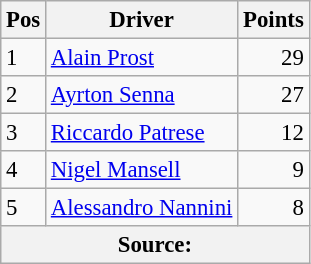<table class="wikitable" style="font-size: 95%;">
<tr>
<th>Pos</th>
<th>Driver</th>
<th>Points</th>
</tr>
<tr>
<td>1</td>
<td> <a href='#'>Alain Prost</a></td>
<td align=right>29</td>
</tr>
<tr>
<td>2</td>
<td> <a href='#'>Ayrton Senna</a></td>
<td align=right>27</td>
</tr>
<tr>
<td>3</td>
<td> <a href='#'>Riccardo Patrese</a></td>
<td align=right>12</td>
</tr>
<tr>
<td>4</td>
<td> <a href='#'>Nigel Mansell</a></td>
<td align=right>9</td>
</tr>
<tr>
<td>5</td>
<td> <a href='#'>Alessandro Nannini</a></td>
<td align=right>8</td>
</tr>
<tr>
<th colspan=4>Source:</th>
</tr>
</table>
